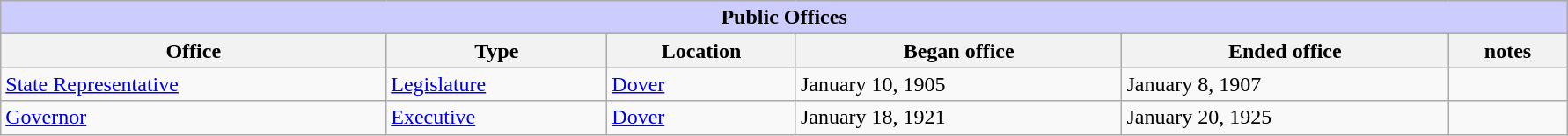<table class=wikitable style="width: 94%" style="text-align: center;" align="center">
<tr bgcolor=#cccccc>
<th colspan=7 style="background: #ccccff;">Public Offices</th>
</tr>
<tr>
<th><strong>Office</strong></th>
<th><strong>Type</strong></th>
<th><strong>Location</strong></th>
<th><strong>Began office</strong></th>
<th><strong>Ended office</strong></th>
<th><strong>notes</strong></th>
</tr>
<tr>
<td><a href='#'>State Representative</a></td>
<td><a href='#'>Legislature</a></td>
<td><a href='#'>Dover</a></td>
<td>January 10, 1905</td>
<td>January 8, 1907</td>
<td></td>
</tr>
<tr>
<td><a href='#'>Governor</a></td>
<td><a href='#'>Executive</a></td>
<td><a href='#'>Dover</a></td>
<td>January 18, 1921</td>
<td>January 20, 1925</td>
<td></td>
</tr>
</table>
